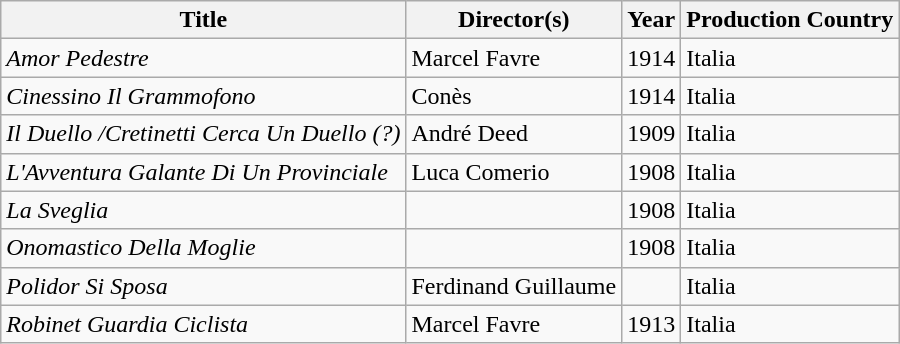<table class="wikitable sortable">
<tr>
<th>Title</th>
<th>Director(s)</th>
<th>Year</th>
<th>Production Country</th>
</tr>
<tr>
<td><em>Amor Pedestre</em></td>
<td>Marcel Favre</td>
<td>1914</td>
<td>Italia</td>
</tr>
<tr>
<td><em>Cinessino Il Grammofono</em></td>
<td>Conès</td>
<td>1914</td>
<td>Italia</td>
</tr>
<tr>
<td><em>Il Duello /Cretinetti Cerca Un Duello (?)</em></td>
<td>André Deed</td>
<td>1909</td>
<td>Italia</td>
</tr>
<tr>
<td><em>L'Avventura Galante Di Un Provinciale</em></td>
<td>Luca Comerio</td>
<td>1908</td>
<td>Italia</td>
</tr>
<tr>
<td><em>La Sveglia</em></td>
<td></td>
<td>1908</td>
<td>Italia</td>
</tr>
<tr>
<td><em>Onomastico Della Moglie</em></td>
<td></td>
<td>1908</td>
<td>Italia</td>
</tr>
<tr>
<td><em>Polidor Si Sposa</em></td>
<td>Ferdinand Guillaume</td>
<td></td>
<td>Italia</td>
</tr>
<tr>
<td><em>Robinet Guardia Ciclista</em></td>
<td>Marcel Favre</td>
<td>1913</td>
<td>Italia</td>
</tr>
</table>
